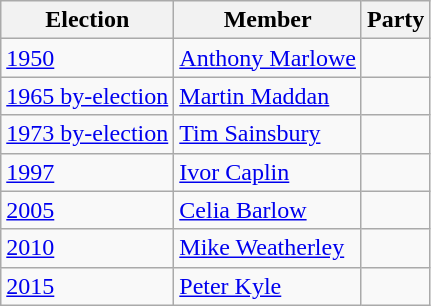<table class="wikitable">
<tr>
<th>Election</th>
<th>Member</th>
<th colspan="2">Party</th>
</tr>
<tr>
<td><a href='#'>1950</a></td>
<td><a href='#'>Anthony Marlowe</a></td>
<td></td>
</tr>
<tr>
<td><a href='#'>1965 by-election</a></td>
<td><a href='#'>Martin Maddan</a></td>
<td></td>
</tr>
<tr>
<td><a href='#'>1973 by-election</a></td>
<td><a href='#'>Tim Sainsbury</a></td>
<td></td>
</tr>
<tr>
<td><a href='#'>1997</a></td>
<td><a href='#'>Ivor Caplin</a></td>
<td></td>
</tr>
<tr>
<td><a href='#'>2005</a></td>
<td><a href='#'>Celia Barlow</a></td>
<td></td>
</tr>
<tr>
<td><a href='#'>2010</a></td>
<td><a href='#'>Mike Weatherley</a></td>
<td></td>
</tr>
<tr>
<td><a href='#'>2015</a></td>
<td><a href='#'>Peter Kyle</a></td>
<td></td>
</tr>
</table>
